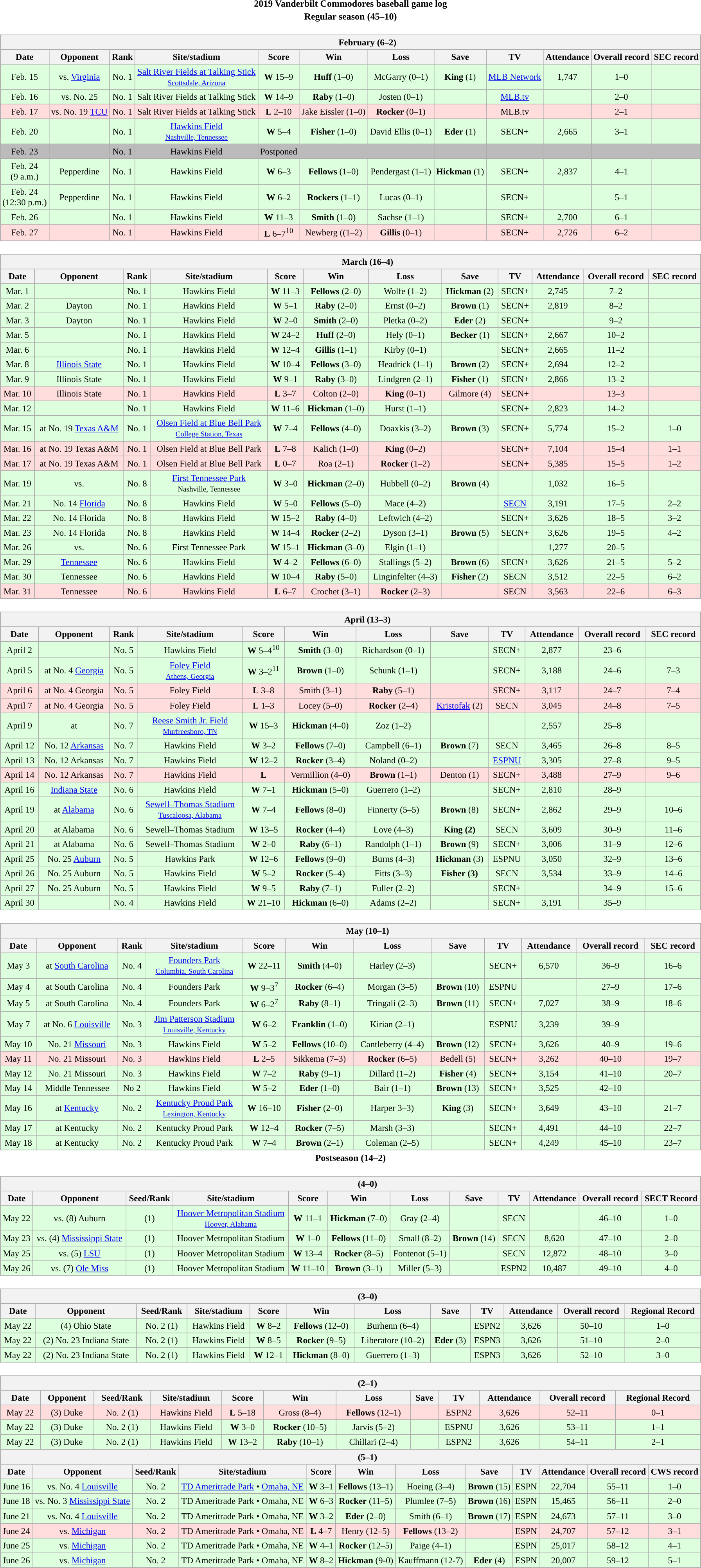<table class="toccolours" width=95% style="clear:both; margin:1.5em auto; text-align:center;">
<tr>
<th colspan=2>2019 Vanderbilt Commodores baseball game log</th>
</tr>
<tr>
<th colspan=2>Regular season (45–10)</th>
</tr>
<tr valign="top">
<td><br><table class="wikitable collapsible collapsed" style="margin:auto; width:100%; text-align:center; font-size:95%">
<tr>
<th colspan=12 style="padding-left:4em;">February (6–2)</th>
</tr>
<tr>
<th>Date</th>
<th>Opponent</th>
<th>Rank</th>
<th>Site/stadium</th>
<th>Score</th>
<th>Win</th>
<th>Loss</th>
<th>Save</th>
<th>TV</th>
<th>Attendance</th>
<th>Overall record</th>
<th>SEC record</th>
</tr>
<tr align="center" bgcolor=#ddffdd>
<td>Feb. 15</td>
<td>vs. <a href='#'>Virginia</a></td>
<td>No. 1</td>
<td><a href='#'>Salt River Fields at Talking Stick</a><br><small><a href='#'>Scottsdale, Arizona</a></small></td>
<td><strong>W</strong> 15–9</td>
<td><strong>Huff</strong> (1–0)</td>
<td>McGarry (0–1)</td>
<td><strong>King</strong> (1)</td>
<td><a href='#'>MLB Network</a></td>
<td>1,747</td>
<td>1–0</td>
<td></td>
</tr>
<tr align="center" bgcolor="#ddffdd">
<td>Feb. 16</td>
<td>vs. No. 25 </td>
<td>No. 1</td>
<td>Salt River Fields at Talking Stick</td>
<td><strong>W</strong> 14–9</td>
<td><strong>Raby</strong> (1–0)</td>
<td>Josten (0–1)</td>
<td></td>
<td><a href='#'>MLB.tv</a></td>
<td></td>
<td>2–0</td>
<td></td>
</tr>
<tr align="center" bgcolor="#ffdddd">
<td>Feb. 17</td>
<td>vs. No. 19 <a href='#'>TCU</a></td>
<td>No. 1</td>
<td>Salt River Fields at Talking Stick</td>
<td><strong>L</strong> 2–10</td>
<td>Jake Eissler (1–0)</td>
<td><strong>Rocker</strong> (0–1)</td>
<td></td>
<td>MLB.tv</td>
<td></td>
<td>2–1</td>
<td></td>
</tr>
<tr align="center" bgcolor="#ddffdd">
<td>Feb. 20</td>
<td></td>
<td>No. 1</td>
<td><a href='#'>Hawkins Field</a><br><small><a href='#'>Nashville, Tennessee</a></small></td>
<td><strong>W</strong> 5–4</td>
<td><strong>Fisher</strong> (1–0)</td>
<td>David Ellis (0–1)</td>
<td><strong>Eder</strong> (1)</td>
<td>SECN+</td>
<td>2,665</td>
<td>3–1</td>
<td></td>
</tr>
<tr align="center" bgcolor="bbbbbb">
<td>Feb. 23</td>
<td></td>
<td>No. 1</td>
<td>Hawkins Field</td>
<td>Postponed</td>
<td></td>
<td></td>
<td></td>
<td></td>
<td></td>
<td></td>
<td></td>
</tr>
<tr align="center" bgcolor="ddffdd">
<td>Feb. 24 <br> (9 a.m.) <br></td>
<td>Pepperdine</td>
<td>No. 1</td>
<td>Hawkins Field</td>
<td><strong>W</strong> 6–3</td>
<td><strong>Fellows</strong> (1–0)</td>
<td>Pendergast (1–1)</td>
<td><strong>Hickman</strong> (1)</td>
<td>SECN+</td>
<td>2,837</td>
<td>4–1</td>
<td></td>
</tr>
<tr align="center" bgcolor="ddffdd">
<td>Feb. 24 <br> (12:30 p.m.) <br></td>
<td>Pepperdine</td>
<td>No. 1</td>
<td>Hawkins Field</td>
<td><strong>W</strong> 6–2</td>
<td><strong>Rockers</strong> (1–1)</td>
<td>Lucas (0–1)</td>
<td></td>
<td>SECN+</td>
<td></td>
<td>5–1</td>
<td></td>
</tr>
<tr align="center" bgcolor="ddffdd">
<td>Feb. 26</td>
<td></td>
<td>No. 1</td>
<td>Hawkins Field</td>
<td><strong>W</strong> 11–3</td>
<td><strong>Smith</strong> (1–0)</td>
<td>Sachse (1–1)</td>
<td></td>
<td>SECN+</td>
<td>2,700</td>
<td>6–1</td>
<td></td>
</tr>
<tr align="center" bgcolor="ffdddd">
<td>Feb. 27</td>
<td></td>
<td>No. 1</td>
<td>Hawkins Field</td>
<td><strong>L</strong> 6–7<sup>10</sup></td>
<td>Newberg ((1–2)</td>
<td><strong>Gillis</strong> (0–1)</td>
<td></td>
<td>SECN+</td>
<td>2,726</td>
<td>6–2</td>
<td></td>
</tr>
</table>
</td>
</tr>
<tr>
<td><br><table class="wikitable collapsible collapsed" style="margin:auto; width:100%; text-align:center; font-size:95%">
<tr>
<th colspan=12 style="padding-left:4em;">March (16–4)</th>
</tr>
<tr>
<th>Date</th>
<th>Opponent</th>
<th>Rank</th>
<th>Site/stadium</th>
<th>Score</th>
<th>Win</th>
<th>Loss</th>
<th>Save</th>
<th>TV</th>
<th>Attendance</th>
<th>Overall record</th>
<th>SEC record</th>
</tr>
<tr align="center" bgcolor="ddffdd">
<td>Mar. 1</td>
<td></td>
<td>No. 1</td>
<td>Hawkins Field</td>
<td><strong>W</strong> 11–3</td>
<td><strong>Fellows</strong> (2–0)</td>
<td>Wolfe (1–2)</td>
<td><strong>Hickman</strong> (2)</td>
<td>SECN+</td>
<td>2,745</td>
<td>7–2</td>
<td></td>
</tr>
<tr align="center" bgcolor="ddffdd">
<td>Mar. 2</td>
<td>Dayton</td>
<td>No. 1</td>
<td>Hawkins Field</td>
<td><strong>W</strong> 5–1</td>
<td><strong>Raby</strong> (2–0)</td>
<td>Ernst (0–2)</td>
<td><strong>Brown</strong> (1)</td>
<td>SECN+</td>
<td>2,819</td>
<td>8–2</td>
<td></td>
</tr>
<tr align="center" bgcolor="ddffdd">
<td>Mar. 3</td>
<td>Dayton</td>
<td>No. 1</td>
<td>Hawkins Field</td>
<td><strong>W</strong> 2–0</td>
<td><strong>Smith</strong> (2–0)</td>
<td>Pletka (0–2)</td>
<td><strong>Eder</strong> (2)</td>
<td>SECN+</td>
<td></td>
<td>9–2</td>
<td></td>
</tr>
<tr align="center" bgcolor="ddffdd">
<td>Mar. 5</td>
<td></td>
<td>No. 1</td>
<td>Hawkins Field</td>
<td><strong>W</strong> 24–2</td>
<td><strong>Huff</strong> (2–0)</td>
<td>Hely (0–1)</td>
<td><strong>Becker</strong> (1)</td>
<td>SECN+</td>
<td>2,667</td>
<td>10–2</td>
<td></td>
</tr>
<tr align="center" bgcolor="ddffdd">
<td>Mar. 6</td>
<td></td>
<td>No. 1</td>
<td>Hawkins Field</td>
<td><strong>W</strong> 12–4</td>
<td><strong>Gillis</strong> (1–1)</td>
<td>Kirby (0–1)</td>
<td></td>
<td>SECN+</td>
<td>2,665</td>
<td>11–2</td>
<td></td>
</tr>
<tr align="center" bgcolor="ddffdd">
<td>Mar. 8</td>
<td><a href='#'>Illinois State</a></td>
<td>No. 1</td>
<td>Hawkins Field</td>
<td><strong>W</strong> 10–4</td>
<td><strong>Fellows</strong> (3–0)</td>
<td>Headrick (1–1)</td>
<td><strong>Brown</strong> (2)</td>
<td>SECN+</td>
<td>2,694</td>
<td>12–2</td>
<td></td>
</tr>
<tr align="center" bgcolor="ddffdd">
<td>Mar. 9</td>
<td>Illinois State</td>
<td>No. 1</td>
<td>Hawkins Field</td>
<td><strong>W</strong> 9–1</td>
<td><strong>Raby</strong> (3–0)</td>
<td>Lindgren (2–1)</td>
<td><strong>Fisher</strong> (1)</td>
<td>SECN+</td>
<td>2,866</td>
<td>13–2</td>
<td></td>
</tr>
<tr align="center" bgcolor="ffdddd">
<td>Mar. 10</td>
<td>Illinois State</td>
<td>No. 1</td>
<td>Hawkins Field</td>
<td><strong>L</strong> 3–7</td>
<td>Colton (2–0)</td>
<td><strong>King</strong> (0–1)</td>
<td>Gilmore (4)</td>
<td>SECN+</td>
<td></td>
<td>13–3</td>
<td></td>
</tr>
<tr align="center" bgcolor="ddffdd">
<td>Mar. 12</td>
<td></td>
<td>No. 1</td>
<td>Hawkins Field</td>
<td><strong>W</strong> 11–6</td>
<td><strong>Hickman</strong> (1–0)</td>
<td>Hurst (1–1)</td>
<td></td>
<td>SECN+</td>
<td>2,823</td>
<td>14–2</td>
<td></td>
</tr>
<tr align="center" bgcolor="ddffdd">
<td>Mar. 15</td>
<td>at No. 19 <a href='#'>Texas A&M</a></td>
<td>No. 1</td>
<td><a href='#'>Olsen Field at Blue Bell Park</a><br><small><a href='#'>College Station, Texas</a></small></td>
<td><strong>W</strong> 7–4</td>
<td><strong>Fellows</strong> (4–0)</td>
<td>Doaxkis (3–2)</td>
<td><strong>Brown</strong> (3)</td>
<td>SECN+</td>
<td>5,774</td>
<td>15–2</td>
<td>1–0</td>
</tr>
<tr align="center" bgcolor="ffdddd">
<td>Mar. 16</td>
<td>at No. 19 Texas A&M</td>
<td>No. 1</td>
<td>Olsen Field at Blue Bell Park</td>
<td><strong>L</strong> 7–8</td>
<td>Kalich (1–0)</td>
<td><strong>King</strong> (0–2)</td>
<td></td>
<td>SECN+</td>
<td>7,104</td>
<td>15–4</td>
<td>1–1</td>
</tr>
<tr align="center" bgcolor="ffdddd">
<td>Mar. 17</td>
<td>at No. 19 Texas A&M</td>
<td>No. 1</td>
<td>Olsen Field at Blue Bell Park</td>
<td><strong>L</strong> 0–7</td>
<td>Roa (2–1)</td>
<td><strong>Rocker</strong> (1–2)</td>
<td></td>
<td>SECN+</td>
<td>5,385</td>
<td>15–5</td>
<td>1–2</td>
</tr>
<tr align="center" bgcolor="ddffdd">
<td>Mar. 19</td>
<td>vs. </td>
<td>No. 8</td>
<td><a href='#'>First Tennessee Park</a><br><small>Nashville, Tennessee</small></td>
<td><strong>W</strong> 3–0</td>
<td><strong>Hickman</strong> (2–0)</td>
<td>Hubbell (0–2)</td>
<td><strong>Brown</strong> (4)</td>
<td></td>
<td>1,032</td>
<td>16–5</td>
<td></td>
</tr>
<tr align="center" bgcolor="ddffdd">
<td>Mar. 21</td>
<td>No. 14 <a href='#'>Florida</a></td>
<td>No. 8</td>
<td>Hawkins Field</td>
<td><strong>W</strong> 5–0</td>
<td><strong>Fellows</strong> (5–0)</td>
<td>Mace (4–2)</td>
<td></td>
<td><a href='#'>SECN</a></td>
<td>3,191</td>
<td>17–5</td>
<td>2–2</td>
</tr>
<tr align="center" bgcolor="ddffdd">
<td>Mar. 22</td>
<td>No. 14 Florida</td>
<td>No. 8</td>
<td>Hawkins Field</td>
<td><strong>W</strong> 15–2</td>
<td><strong>Raby</strong> (4–0)</td>
<td>Leftwich (4–2)</td>
<td></td>
<td>SECN+</td>
<td>3,626</td>
<td>18–5</td>
<td>3–2</td>
</tr>
<tr align="center" bgcolor="ddffdd">
<td>Mar. 23</td>
<td>No. 14 Florida</td>
<td>No. 8</td>
<td>Hawkins Field</td>
<td><strong>W</strong> 14–4</td>
<td><strong>Rocker</strong> (2–2)</td>
<td>Dyson (3–1)</td>
<td><strong>Brown</strong> (5)</td>
<td>SECN+</td>
<td>3,626</td>
<td>19–5</td>
<td>4–2</td>
</tr>
<tr align="center" bgcolor="ddffdd">
<td>Mar. 26</td>
<td>vs. </td>
<td>No. 6</td>
<td>First Tennessee Park</td>
<td><strong>W</strong> 15–1</td>
<td><strong>Hickman</strong> (3–0)</td>
<td>Elgin (1–1)</td>
<td></td>
<td></td>
<td>1,277</td>
<td>20–5</td>
<td></td>
</tr>
<tr align="center" bgcolor="ddffdd">
<td>Mar. 29</td>
<td><a href='#'>Tennessee</a></td>
<td>No. 6</td>
<td>Hawkins Field</td>
<td><strong>W</strong> 4–2</td>
<td><strong>Fellows</strong> (6–0)</td>
<td>Stallings (5–2)</td>
<td><strong>Brown</strong> (6)</td>
<td>SECN+</td>
<td>3,626</td>
<td>21–5</td>
<td>5–2</td>
</tr>
<tr align="center" bgcolor="ddffdd">
<td>Mar. 30</td>
<td>Tennessee</td>
<td>No. 6</td>
<td>Hawkins Field</td>
<td><strong>W</strong> 10–4</td>
<td><strong>Raby</strong> (5–0)</td>
<td>Linginfelter (4–3)</td>
<td><strong>Fisher</strong> (2)</td>
<td>SECN</td>
<td>3,512</td>
<td>22–5</td>
<td>6–2</td>
</tr>
<tr align="center" bgcolor="ffdddd">
<td>Mar. 31</td>
<td>Tennessee</td>
<td>No. 6</td>
<td>Hawkins Field</td>
<td><strong>L</strong> 6–7</td>
<td>Crochet (3–1)</td>
<td><strong>Rocker</strong> (2–3)</td>
<td></td>
<td>SECN</td>
<td>3,563</td>
<td>22–6</td>
<td>6–3</td>
</tr>
</table>
</td>
</tr>
<tr>
<td><br><table class="wikitable collapsible collapsed" style="margin:auto; width:100%; text-align:center; font-size:95%">
<tr>
<th colspan=12 style="padding-left:4em;">April (13–3)</th>
</tr>
<tr>
<th>Date</th>
<th>Opponent</th>
<th>Rank</th>
<th>Site/stadium</th>
<th>Score</th>
<th>Win</th>
<th>Loss</th>
<th>Save</th>
<th>TV</th>
<th>Attendance</th>
<th>Overall record</th>
<th>SEC record</th>
</tr>
<tr align="center" bgcolor="ddffdd">
<td>April 2</td>
<td></td>
<td>No. 5</td>
<td>Hawkins Field</td>
<td><strong>W</strong> 5–4<sup>10</sup></td>
<td><strong>Smith</strong> (3–0)</td>
<td>Richardson (0–1)</td>
<td></td>
<td>SECN+</td>
<td>2,877</td>
<td>23–6</td>
<td></td>
</tr>
<tr align="center" bgcolor="ddffdd">
<td>April 5</td>
<td>at No. 4 <a href='#'>Georgia</a></td>
<td>No. 5</td>
<td><a href='#'>Foley Field</a><br><small><a href='#'>Athens, Georgia</a></small></td>
<td><strong>W</strong> 3–2<sup>11</sup></td>
<td><strong>Brown</strong> (1–0)</td>
<td>Schunk (1–1)</td>
<td></td>
<td>SECN+</td>
<td>3,188</td>
<td>24–6</td>
<td>7–3</td>
</tr>
<tr align="center" bgcolor="ffdddd">
<td>April 6</td>
<td>at No. 4 Georgia</td>
<td>No. 5</td>
<td>Foley Field</td>
<td><strong>L</strong> 3–8</td>
<td>Smith (3–1)</td>
<td><strong>Raby</strong> (5–1)</td>
<td></td>
<td>SECN+</td>
<td>3,117</td>
<td>24–7</td>
<td>7–4</td>
</tr>
<tr align="center" bgcolor="ffdddd">
<td>April 7</td>
<td>at No. 4 Georgia</td>
<td>No. 5</td>
<td>Foley Field</td>
<td><strong>L</strong> 1–3</td>
<td>Locey (5–0)</td>
<td><strong>Rocker</strong> (2–4)</td>
<td><a href='#'>Kristofak</a> (2)</td>
<td>SECN</td>
<td>3,045</td>
<td>24–8</td>
<td>7–5</td>
</tr>
<tr align="center" bgcolor="ddffdd">
<td>April 9</td>
<td>at </td>
<td>No. 7</td>
<td><a href='#'>Reese Smith Jr. Field</a><br><small><a href='#'>Murfreesboro, TN</a></small></td>
<td><strong>W</strong> 15–3</td>
<td><strong>Hickman</strong> (4–0)</td>
<td>Zoz (1–2)</td>
<td></td>
<td></td>
<td>2,557</td>
<td>25–8</td>
<td></td>
</tr>
<tr align="center" bgcolor="ddffdd">
<td>April 12</td>
<td>No. 12 <a href='#'>Arkansas</a></td>
<td>No. 7</td>
<td>Hawkins Field</td>
<td><strong>W</strong> 3–2</td>
<td><strong>Fellows</strong> (7–0)</td>
<td>Campbell (6–1)</td>
<td><strong>Brown</strong> (7)</td>
<td>SECN</td>
<td>3,465</td>
<td>26–8</td>
<td>8–5</td>
</tr>
<tr align="center" bgcolor="ddffdd">
<td>April 13</td>
<td>No. 12 Arkansas</td>
<td>No. 7</td>
<td>Hawkins Field</td>
<td><strong>W</strong> 12–2</td>
<td><strong>Rocker</strong> (3–4)</td>
<td>Noland (0–2)</td>
<td></td>
<td><a href='#'>ESPNU</a></td>
<td>3,305</td>
<td>27–8</td>
<td>9–5</td>
</tr>
<tr align="center" bgcolor="ffdddd">
<td>April 14</td>
<td>No. 12 Arkansas</td>
<td>No. 7</td>
<td>Hawkins Field</td>
<td><strong>L</strong></td>
<td>Vermillion (4–0)</td>
<td><strong>Brown</strong> (1–1)</td>
<td>Denton (1)</td>
<td>SECN+</td>
<td>3,488</td>
<td>27–9</td>
<td>9–6</td>
</tr>
<tr align="center" bgcolor="ddffdd">
<td>April 16</td>
<td><a href='#'>Indiana State</a></td>
<td>No. 6</td>
<td>Hawkins Field</td>
<td><strong>W</strong> 7–1</td>
<td><strong>Hickman</strong> (5–0)</td>
<td>Guerrero (1–2)</td>
<td></td>
<td>SECN+</td>
<td>2,810</td>
<td>28–9</td>
<td></td>
</tr>
<tr align="center" bgcolor="ddffdd">
<td>April 19</td>
<td>at <a href='#'>Alabama</a></td>
<td>No. 6</td>
<td><a href='#'>Sewell–Thomas Stadium</a><br><small><a href='#'>Tuscaloosa, Alabama</a></small></td>
<td><strong>W</strong> 7–4</td>
<td><strong>Fellows</strong> (8–0)</td>
<td>Finnerty (5–5)</td>
<td><strong>Brown</strong> (8)</td>
<td>SECN+</td>
<td>2,862</td>
<td>29–9</td>
<td>10–6</td>
</tr>
<tr align="center" bgcolor="ddffdd">
<td>April 20</td>
<td>at Alabama</td>
<td>No. 6</td>
<td>Sewell–Thomas Stadium</td>
<td><strong>W</strong> 13–5</td>
<td><strong>Rocker</strong> (4–4)</td>
<td>Love (4–3)</td>
<td><strong>King (2)</strong></td>
<td>SECN</td>
<td>3,609</td>
<td>30–9</td>
<td>11–6</td>
</tr>
<tr align="center" bgcolor="ddffdd">
<td>April 21</td>
<td>at Alabama</td>
<td>No. 6</td>
<td>Sewell–Thomas Stadium</td>
<td><strong>W</strong> 2–0</td>
<td><strong>Raby</strong> (6–1)</td>
<td>Randolph (1–1)</td>
<td><strong>Brown</strong> (9)</td>
<td>SECN+</td>
<td>3,006</td>
<td>31–9</td>
<td>12–6</td>
</tr>
<tr align="center" bgcolor="ddffdd">
<td>April 25</td>
<td>No. 25 <a href='#'>Auburn</a></td>
<td>No. 5</td>
<td>Hawkins Park</td>
<td><strong>W</strong> 12–6</td>
<td><strong>Fellows</strong> (9–0)</td>
<td>Burns (4–3)</td>
<td><strong>Hickman</strong> (3)</td>
<td>ESPNU</td>
<td>3,050</td>
<td>32–9</td>
<td>13–6</td>
</tr>
<tr align="center" bgcolor="ddffdd">
<td>April 26</td>
<td>No. 25 Auburn</td>
<td>No. 5</td>
<td>Hawkins Field</td>
<td><strong>W</strong> 5–2</td>
<td><strong>Rocker</strong> (5–4)</td>
<td>Fitts (3–3)</td>
<td><strong>Fisher (3)</strong></td>
<td>SECN</td>
<td>3,534</td>
<td>33–9</td>
<td>14–6</td>
</tr>
<tr align="center" bgcolor="ddffdd">
<td>April 27</td>
<td>No. 25 Auburn</td>
<td>No. 5</td>
<td>Hawkins Field</td>
<td><strong>W</strong> 9–5</td>
<td><strong>Raby</strong> (7–1)</td>
<td>Fuller (2–2)</td>
<td></td>
<td>SECN+</td>
<td></td>
<td>34–9</td>
<td>15–6</td>
</tr>
<tr align="center" bgcolor="ddffdd">
<td>April 30</td>
<td></td>
<td>No. 4</td>
<td>Hawkins Field</td>
<td><strong>W</strong> 21–10</td>
<td><strong>Hickman</strong> (6–0)</td>
<td>Adams (2–2)</td>
<td></td>
<td>SECN+</td>
<td>3,191</td>
<td>35–9</td>
<td></td>
</tr>
</table>
</td>
</tr>
<tr>
<td><br><table class="wikitable collapsible collapsed" style="margin:auto; width:100%; text-align:center; font-size:95%">
<tr>
<th colspan=13 style="padding-left:4em;">May (10–1)</th>
</tr>
<tr>
<th>Date</th>
<th>Opponent</th>
<th>Rank</th>
<th>Site/stadium</th>
<th>Score</th>
<th>Win</th>
<th>Loss</th>
<th>Save</th>
<th>TV</th>
<th>Attendance</th>
<th>Overall record</th>
<th>SEC record</th>
</tr>
<tr align="center" bgcolor="ddffdd">
<td>May 3</td>
<td>at <a href='#'>South Carolina</a></td>
<td>No. 4</td>
<td><a href='#'>Founders Park</a><br><small><a href='#'>Columbia, South Carolina</a></small></td>
<td><strong>W</strong> 22–11</td>
<td><strong>Smith</strong> (4–0)</td>
<td>Harley (2–3)</td>
<td></td>
<td>SECN+</td>
<td>6,570</td>
<td>36–9</td>
<td>16–6</td>
</tr>
<tr align="center" bgcolor="ddffdd">
<td>May 4</td>
<td>at South Carolina</td>
<td>No. 4</td>
<td>Founders Park</td>
<td><strong>W</strong> 9–3<sup>7</sup></td>
<td><strong>Rocker</strong> (6–4)</td>
<td>Morgan (3–5)</td>
<td><strong>Brown</strong> (10)</td>
<td>ESPNU</td>
<td></td>
<td>27–9</td>
<td>17–6</td>
</tr>
<tr align="center" bgcolor="ddffdd">
<td>May 5</td>
<td>at South Carolina</td>
<td>No. 4</td>
<td>Founders Park</td>
<td><strong>W</strong> 6–2<sup>7</sup></td>
<td><strong>Raby</strong> (8–1)</td>
<td>Tringali (2–3)</td>
<td><strong>Brown</strong> (11)</td>
<td>SECN+</td>
<td>7,027</td>
<td>38–9</td>
<td>18–6</td>
</tr>
<tr align="center" bgcolor="ddffdd">
<td>May 7</td>
<td>at No. 6 <a href='#'>Louisville</a></td>
<td>No. 3</td>
<td><a href='#'>Jim Patterson Stadium</a><br><small><a href='#'>Louisville, Kentucky</a></small></td>
<td><strong>W</strong> 6–2</td>
<td><strong>Franklin</strong> (1–0)</td>
<td>Kirian (2–1)</td>
<td></td>
<td>ESPNU</td>
<td>3,239</td>
<td>39–9</td>
<td></td>
</tr>
<tr align="center" bgcolor="ddffdd">
<td>May 10</td>
<td>No. 21 <a href='#'>Missouri</a></td>
<td>No. 3</td>
<td>Hawkins Field</td>
<td><strong>W</strong> 5–2</td>
<td><strong>Fellows</strong> (10–0)</td>
<td>Cantleberry (4–4)</td>
<td><strong>Brown</strong> (12)</td>
<td>SECN+</td>
<td>3,626</td>
<td>40–9</td>
<td>19–6</td>
</tr>
<tr align="center" bgcolor="ffdddd">
<td>May 11</td>
<td>No. 21 Missouri</td>
<td>No. 3</td>
<td>Hawkins Field</td>
<td><strong>L</strong> 2–5</td>
<td>Sikkema (7–3)</td>
<td><strong>Rocker</strong> (6–5)</td>
<td>Bedell (5)</td>
<td>SECN+</td>
<td>3,262</td>
<td>40–10</td>
<td>19–7</td>
</tr>
<tr align="center" bgcolor="ddffdd">
<td>May 12</td>
<td>No. 21 Missouri</td>
<td>No. 3</td>
<td>Hawkins Field</td>
<td><strong>W</strong> 7–2</td>
<td><strong>Raby</strong> (9–1)</td>
<td>Dillard (1–2)</td>
<td><strong>Fisher</strong> (4)</td>
<td>SECN+</td>
<td>3,154</td>
<td>41–10</td>
<td>20–7</td>
</tr>
<tr align="center" bgcolor="ddffdd">
<td>May 14</td>
<td>Middle Tennessee</td>
<td>No 2</td>
<td>Hawkins Field</td>
<td><strong>W</strong> 5–2</td>
<td><strong>Eder</strong> (1–0)</td>
<td>Bair (1–1)</td>
<td><strong>Brown</strong> (13)</td>
<td>SECN+</td>
<td>3,525</td>
<td>42–10</td>
<td></td>
</tr>
<tr align="center" bgcolor="ddffdd">
<td>May 16</td>
<td>at <a href='#'>Kentucky</a></td>
<td>No. 2</td>
<td><a href='#'>Kentucky Proud Park</a><br><small><a href='#'>Lexington, Kentucky</a></small></td>
<td><strong>W</strong> 16–10</td>
<td><strong>Fisher</strong> (2–0)</td>
<td>Harper 3–3)</td>
<td><strong>King</strong> (3)</td>
<td>SECN+</td>
<td>3,649</td>
<td>43–10</td>
<td>21–7</td>
</tr>
<tr align="center" bgcolor="ddffdd">
<td>May 17</td>
<td>at Kentucky</td>
<td>No. 2</td>
<td>Kentucky Proud Park</td>
<td><strong>W</strong> 12–4</td>
<td><strong>Rocker</strong> (7–5)</td>
<td>Marsh (3–3)</td>
<td></td>
<td>SECN+</td>
<td>4,491</td>
<td>44–10</td>
<td>22–7</td>
</tr>
<tr align="center" bgcolor="ddffdd">
<td>May 18</td>
<td>at Kentucky</td>
<td>No. 2</td>
<td>Kentucky Proud Park</td>
<td><strong>W</strong> 7–4</td>
<td><strong>Brown</strong> (2–1)</td>
<td>Coleman (2–5)</td>
<td></td>
<td>SECN+</td>
<td>4,249</td>
<td>45–10</td>
<td>23–7</td>
</tr>
</table>
</td>
</tr>
<tr>
<th colspan=2>Postseason (14–2)</th>
</tr>
<tr>
<td><br><table class="wikitable collapsible collapsed" style="margin:auto; width:100%; text-align:center; font-size:95%">
<tr>
<th colspan=12 style="padding-left:4em;"> (4–0)</th>
</tr>
<tr>
<th>Date</th>
<th>Opponent</th>
<th>Seed/Rank</th>
<th>Site/stadium</th>
<th>Score</th>
<th>Win</th>
<th>Loss</th>
<th>Save</th>
<th>TV</th>
<th>Attendance</th>
<th>Overall record</th>
<th>SECT Record</th>
</tr>
<tr align="center" bgcolor="ddffdd">
<td>May 22</td>
<td>vs. (8) Auburn</td>
<td>(1)</td>
<td><a href='#'>Hoover Metropolitan Stadium</a><br><small><a href='#'>Hoover, Alabama</a></small></td>
<td><strong>W</strong> 11–1</td>
<td><strong>Hickman</strong> (7–0)</td>
<td>Gray (2–4)</td>
<td></td>
<td>SECN</td>
<td></td>
<td>46–10</td>
<td>1–0</td>
</tr>
<tr align="center" bgcolor="ddffdd">
<td>May 23</td>
<td>vs. (4) <a href='#'>Mississippi State</a></td>
<td>(1)</td>
<td>Hoover Metropolitan Stadium</td>
<td><strong>W</strong> 1–0</td>
<td><strong>Fellows</strong> (11–0)</td>
<td>Small (8–2)</td>
<td><strong>Brown</strong> (14)</td>
<td>SECN</td>
<td>8,620</td>
<td>47–10</td>
<td>2–0</td>
</tr>
<tr align="center" bgcolor="ddffdd">
<td>May 25</td>
<td>vs. (5) <a href='#'>LSU</a></td>
<td>(1)</td>
<td>Hoover Metropolitan Stadium</td>
<td><strong>W</strong> 13–4</td>
<td><strong>Rocker</strong> (8–5)</td>
<td>Fontenot (5–1)</td>
<td></td>
<td>SECN</td>
<td>12,872</td>
<td>48–10</td>
<td>3–0</td>
</tr>
<tr align="center" bgcolor="ddffdd">
<td>May 26</td>
<td>vs. (7) <a href='#'>Ole Miss</a></td>
<td>(1)</td>
<td>Hoover Metropolitan Stadium</td>
<td><strong>W</strong> 11–10</td>
<td><strong>Brown</strong> (3–1)</td>
<td>Miller (5–3)</td>
<td></td>
<td>ESPN2</td>
<td>10,487</td>
<td>49–10</td>
<td>4–0</td>
</tr>
</table>
</td>
</tr>
<tr>
<td><br><table class="wikitable collapsible collapsed" style="margin:auto; width:100%; text-align:center; font-size:95%">
<tr>
<th colspan=12 style="padding-left:4em;"> (3–0)</th>
</tr>
<tr>
<th>Date</th>
<th>Opponent</th>
<th>Seed/Rank</th>
<th>Site/stadium</th>
<th>Score</th>
<th>Win</th>
<th>Loss</th>
<th>Save</th>
<th>TV</th>
<th>Attendance</th>
<th>Overall record</th>
<th>Regional Record</th>
</tr>
<tr align="center" bgcolor="ddffdd">
<td>May 22</td>
<td>(4) Ohio State</td>
<td>No. 2 (1)</td>
<td>Hawkins Field</td>
<td><strong>W</strong> 8–2</td>
<td><strong>Fellows</strong> (12–0)</td>
<td>Burhenn (6–4)</td>
<td></td>
<td>ESPN2</td>
<td>3,626</td>
<td>50–10</td>
<td>1–0</td>
</tr>
<tr align="center" bgcolor="ddffdd">
<td>May 22</td>
<td>(2) No. 23 Indiana State</td>
<td>No. 2 (1)</td>
<td>Hawkins Field</td>
<td><strong>W</strong> 8–5</td>
<td><strong>Rocker</strong> (9–5)</td>
<td>Liberatore (10–2)</td>
<td><strong>Eder</strong> (3)</td>
<td>ESPN3</td>
<td>3,626</td>
<td>51–10</td>
<td>2–0</td>
</tr>
<tr align="center" bgcolor="ddffdd">
<td>May 22</td>
<td>(2) No. 23 Indiana State</td>
<td>No. 2 (1)</td>
<td>Hawkins Field</td>
<td><strong>W</strong> 12–1</td>
<td><strong>Hickman</strong> (8–0)</td>
<td>Guerrero (1–3)</td>
<td></td>
<td>ESPN3</td>
<td>3,626</td>
<td>52–10</td>
<td>3–0</td>
</tr>
</table>
</td>
</tr>
<tr>
<td><br><table class="wikitable collapsible collapsed" style="margin:auto; width:100%; text-align:center; font-size:95%">
<tr>
<th colspan=12 style="padding-left:4em;"> (2–1)</th>
</tr>
<tr>
<th>Date</th>
<th>Opponent</th>
<th>Seed/Rank</th>
<th>Site/stadium</th>
<th>Score</th>
<th>Win</th>
<th>Loss</th>
<th>Save</th>
<th>TV</th>
<th>Attendance</th>
<th>Overall record</th>
<th>Regional Record</th>
</tr>
<tr align="center" bgcolor="ffdddd">
<td>May 22</td>
<td>(3) Duke</td>
<td>No. 2 (1)</td>
<td>Hawkins Field</td>
<td><strong>L</strong> 5–18</td>
<td>Gross (8–4)</td>
<td><strong>Fellows</strong> (12–1)</td>
<td></td>
<td>ESPN2</td>
<td>3,626</td>
<td>52–11</td>
<td>0–1</td>
</tr>
<tr align="center" bgcolor="ddffdd">
<td>May 22</td>
<td>(3) Duke</td>
<td>No. 2 (1)</td>
<td>Hawkins Field</td>
<td><strong>W</strong> 3–0</td>
<td><strong>Rocker</strong> (10–5)</td>
<td>Jarvis (5–2)</td>
<td></td>
<td>ESPNU</td>
<td>3,626</td>
<td>53–11</td>
<td>1–1</td>
</tr>
<tr align="center" bgcolor="ddffdd">
<td>May 22</td>
<td>(3) Duke</td>
<td>No. 2 (1)</td>
<td>Hawkins Field</td>
<td><strong>W</strong> 13–2</td>
<td><strong>Raby</strong> (10–1)</td>
<td>Chillari (2–4)</td>
<td></td>
<td>ESPN2</td>
<td>3,626</td>
<td>54–11</td>
<td>2–1</td>
</tr>
</table>
<table class="wikitable collapsible" style="margin:auto; width:100%; text-align:center; font-size:95%">
<tr>
<th colspan=12 style="padding-left:4em;"> (5–1)</th>
</tr>
<tr>
<th>Date</th>
<th>Opponent</th>
<th>Seed/Rank</th>
<th>Site/stadium</th>
<th>Score</th>
<th>Win</th>
<th>Loss</th>
<th>Save</th>
<th>TV</th>
<th>Attendance</th>
<th>Overall record</th>
<th>CWS record</th>
</tr>
<tr align="center" bgcolor="ddffdd">
<td>June 16</td>
<td>vs. No. 4 <a href='#'>Louisville</a></td>
<td>No. 2</td>
<td><a href='#'>TD Ameritrade Park</a> • <a href='#'>Omaha, NE</a></td>
<td><strong>W</strong> 3–1</td>
<td><strong>Fellows</strong> (13–1)</td>
<td>Hoeing (3–4)</td>
<td><strong>Brown</strong> (15)</td>
<td>ESPN</td>
<td>22,704</td>
<td>55–11</td>
<td>1–0</td>
</tr>
<tr align="center" bgcolor="ddffdd">
<td>June 18</td>
<td>vs. No. 3 <a href='#'>Mississippi State</a></td>
<td>No. 2</td>
<td>TD Ameritrade Park • Omaha, NE</td>
<td><strong>W</strong> 6–3</td>
<td><strong>Rocker</strong> (11–5)</td>
<td>Plumlee (7–5)</td>
<td><strong>Brown</strong> (16)</td>
<td>ESPN</td>
<td>15,465</td>
<td>56–11</td>
<td>2–0</td>
</tr>
<tr align="center" bgcolor="ddffdd">
<td>June 21</td>
<td>vs. No. 4 <a href='#'>Louisville</a></td>
<td>No. 2</td>
<td>TD Ameritrade Park • Omaha, NE</td>
<td><strong>W</strong> 3–2</td>
<td><strong>Eder</strong> (2–0)</td>
<td>Smith (6–1)</td>
<td><strong>Brown</strong> (17)</td>
<td>ESPN</td>
<td>24,673</td>
<td>57–11</td>
<td>3–0</td>
</tr>
<tr align="center" bgcolor="ffdddd">
<td>June 24</td>
<td>vs. <a href='#'>Michigan</a></td>
<td>No. 2</td>
<td>TD Ameritrade Park • Omaha, NE</td>
<td><strong>L</strong> 4–7</td>
<td>Henry (12–5)</td>
<td><strong>Fellows</strong> (13–2)</td>
<td></td>
<td>ESPN</td>
<td>24,707</td>
<td>57–12</td>
<td>3–1</td>
</tr>
<tr align="center" bgcolor="ddffdd">
<td>June 25</td>
<td>vs. <a href='#'>Michigan</a></td>
<td>No. 2</td>
<td>TD Ameritrade Park • Omaha, NE</td>
<td><strong>W</strong> 4–1</td>
<td><strong>Rocker</strong> (12–5)</td>
<td>Paige (4–1)</td>
<td></td>
<td>ESPN</td>
<td>25,017</td>
<td>58–12</td>
<td>4–1</td>
</tr>
<tr align="center" bgcolor="ddffdd">
<td>June 26</td>
<td>vs. <a href='#'>Michigan</a></td>
<td>No. 2</td>
<td>TD Ameritrade Park • Omaha, NE</td>
<td><strong>W</strong> 8–2</td>
<td><strong>Hickman</strong> (9-0)</td>
<td>Kauffmann (12-7)</td>
<td><strong>Eder</strong> (4)</td>
<td>ESPN</td>
<td>20,007</td>
<td>59–12</td>
<td>5–1</td>
</tr>
</table>
</td>
</tr>
</table>
